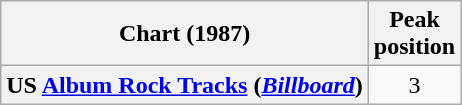<table class="wikitable sortable plainrowheaders">
<tr>
<th>Chart (1987)</th>
<th>Peak<br>position</th>
</tr>
<tr>
<th scope="row">US <a href='#'>Album Rock Tracks</a> (<em><a href='#'>Billboard</a></em>)</th>
<td align="center">3</td>
</tr>
</table>
